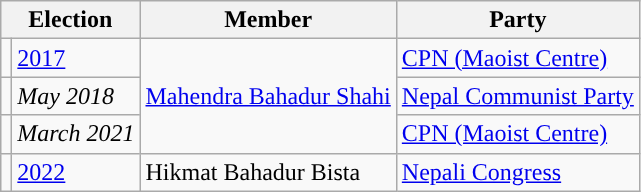<table class="wikitable">
<tr>
<th colspan="2">Election</th>
<th>Member</th>
<th>Party</th>
</tr>
<tr>
<td style="color:inherit;background:"></td>
<td><a href='#'>2017</a></td>
<td rowspan="3"><a href='#'>Mahendra Bahadur Shahi</a></td>
<td><a href='#'>CPN (Maoist Centre)</a></td>
</tr>
<tr>
<td style="color:inherit;background:"></td>
<td><em>May 2018</em></td>
<td><a href='#'>Nepal Communist Party</a></td>
</tr>
<tr>
<td style="color:inherit;background:"></td>
<td><em>March 2021</em></td>
<td><a href='#'>CPN (Maoist Centre)</a></td>
</tr>
<tr>
<td style="color:inherit;background:"></td>
<td><a href='#'>2022</a></td>
<td>Hikmat Bahadur Bista</td>
<td><a href='#'>Nepali Congress</a></td>
</tr>
</table>
